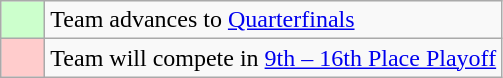<table class="wikitable">
<tr>
<td style="background: #ccffcc; width:22px;"></td>
<td>Team advances to <a href='#'>Quarterfinals</a></td>
</tr>
<tr>
<td style="background: #ffcccc;"></td>
<td>Team will compete in <a href='#'>9th – 16th Place Playoff</a></td>
</tr>
</table>
